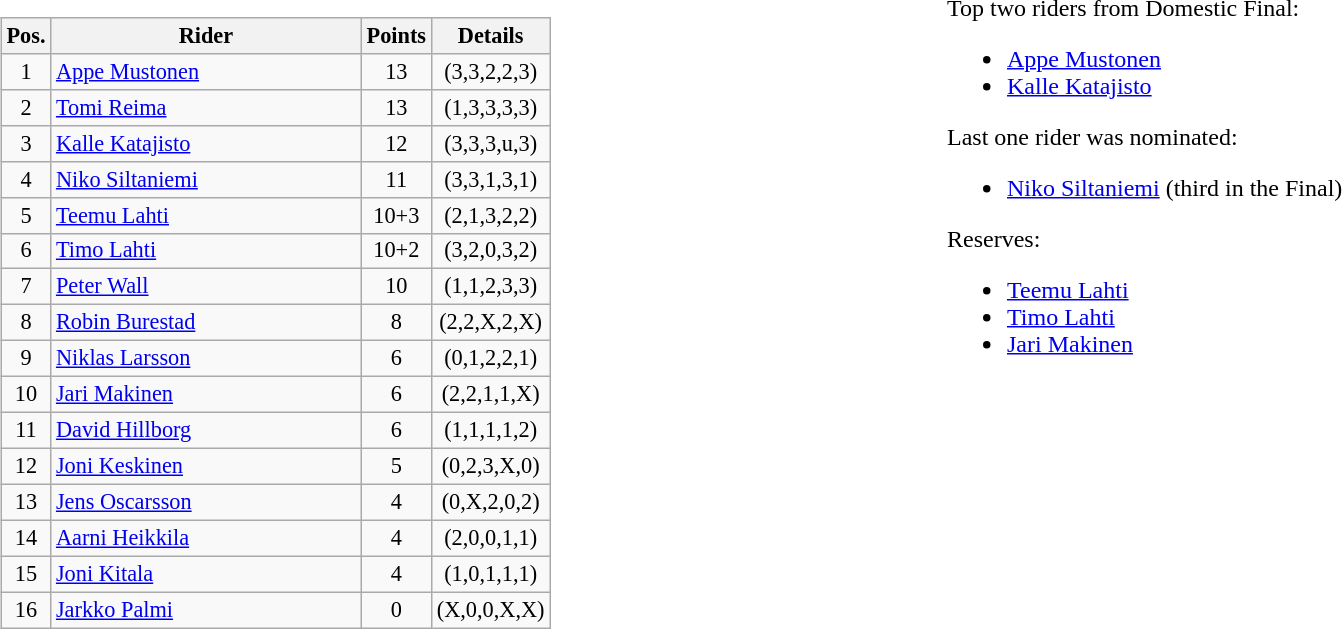<table width=100%>
<tr>
<td width=50% valign=top><br><table class=wikitable style="font-size:93%;">
<tr>
<th width=25px>Pos.</th>
<th width=200px>Rider</th>
<th width=40px>Points</th>
<th width=70px>Details</th>
</tr>
<tr align=center >
<td>1</td>
<td align=left><a href='#'>Appe Mustonen</a></td>
<td>13</td>
<td>(3,3,2,2,3)</td>
</tr>
<tr align=center >
<td>2</td>
<td align=left><a href='#'>Tomi Reima</a></td>
<td>13</td>
<td>(1,3,3,3,3)</td>
</tr>
<tr align=center >
<td>3</td>
<td align=left><a href='#'>Kalle Katajisto</a></td>
<td>12</td>
<td>(3,3,3,u,3)</td>
</tr>
<tr align=center>
<td>4</td>
<td align=left ><a href='#'>Niko Siltaniemi</a></td>
<td>11</td>
<td>(3,3,1,3,1)</td>
</tr>
<tr align=center>
<td>5</td>
<td align=left ><a href='#'>Teemu Lahti</a></td>
<td>10+3</td>
<td>(2,1,3,2,2)</td>
</tr>
<tr align=center>
<td>6</td>
<td align=left ><a href='#'>Timo Lahti</a></td>
<td>10+2</td>
<td>(3,2,0,3,2)</td>
</tr>
<tr align=center >
<td>7</td>
<td align=left> <a href='#'>Peter Wall</a></td>
<td>10</td>
<td>(1,1,2,3,3)</td>
</tr>
<tr align=center >
<td>8</td>
<td align=left> <a href='#'>Robin Burestad</a></td>
<td>8</td>
<td>(2,2,X,2,X)</td>
</tr>
<tr align=center >
<td>9</td>
<td align=left> <a href='#'>Niklas Larsson</a></td>
<td>6</td>
<td>(0,1,2,2,1)</td>
</tr>
<tr align=center>
<td>10</td>
<td align=left ><a href='#'>Jari Makinen</a></td>
<td>6</td>
<td>(2,2,1,1,X)</td>
</tr>
<tr align=center >
<td>11</td>
<td align=left> <a href='#'>David Hillborg</a></td>
<td>6</td>
<td>(1,1,1,1,2)</td>
</tr>
<tr align=center>
<td>12</td>
<td align=left><a href='#'>Joni Keskinen</a></td>
<td>5</td>
<td>(0,2,3,X,0)</td>
</tr>
<tr align=center >
<td>13</td>
<td align=left> <a href='#'>Jens Oscarsson</a></td>
<td>4</td>
<td>(0,X,2,0,2)</td>
</tr>
<tr align=center>
<td>14</td>
<td align=left><a href='#'>Aarni Heikkila</a></td>
<td>4</td>
<td>(2,0,0,1,1)</td>
</tr>
<tr align=center>
<td>15</td>
<td align=left><a href='#'>Joni Kitala</a></td>
<td>4</td>
<td>(1,0,1,1,1)</td>
</tr>
<tr align=center>
<td>16</td>
<td align=left><a href='#'>Jarkko Palmi</a></td>
<td>0</td>
<td>(X,0,0,X,X)</td>
</tr>
</table>
</td>
<td width=50% valign=top><br>Top two riders from Domestic Final:<ul><li><a href='#'>Appe Mustonen</a></li><li><a href='#'>Kalle Katajisto</a></li></ul>Last one rider was nominated:<ul><li><a href='#'>Niko Siltaniemi</a> (third in the Final)</li></ul>Reserves:<ul><li><a href='#'>Teemu Lahti</a></li><li><a href='#'>Timo Lahti</a></li><li><a href='#'>Jari Makinen</a></li></ul></td>
</tr>
</table>
